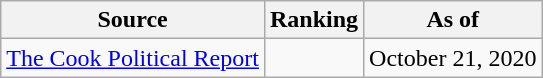<table class="wikitable" style="text-align:center">
<tr>
<th>Source</th>
<th>Ranking</th>
<th>As of</th>
</tr>
<tr>
<td align=left><a href='#'>The Cook Political Report</a></td>
<td></td>
<td>October 21, 2020</td>
</tr>
</table>
